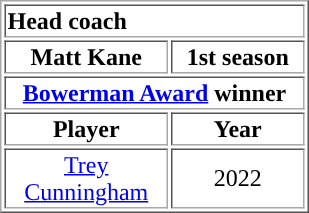<table style="float: right;" border="1">
<tr>
<td colspan="2"><strong>Head coach</strong></td>
</tr>
<tr align=center>
<td><strong>Matt Kane</strong></td>
<td><strong>1st season</strong></td>
</tr>
<tr>
<th colspan="2"><strong><a href='#'>Bowerman Award</a> winner</strong></th>
</tr>
<tr>
<th style="width:105px; ">Player</th>
<th style="width:85px; ">Year</th>
</tr>
<tr align=center>
<td><a href='#'>Trey Cunningham</a></td>
<td>2022</td>
</tr>
</table>
